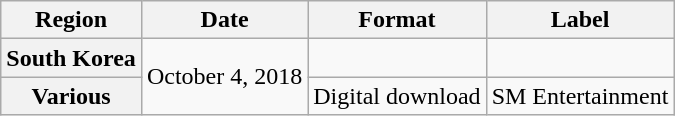<table class="wikitable plainrowheaders">
<tr>
<th>Region</th>
<th>Date</th>
<th>Format</th>
<th>Label</th>
</tr>
<tr>
<th scope="row">South Korea</th>
<td rowspan="2">October 4, 2018</td>
<td></td>
<td></td>
</tr>
<tr>
<th scope="row">Various</th>
<td>Digital download</td>
<td>SM Entertainment</td>
</tr>
</table>
